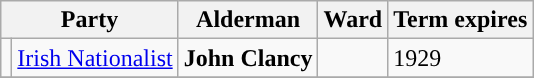<table class="wikitable">
<tr>
<th colspan="2">Party</th>
<th>Alderman</th>
<th>Ward</th>
<th>Term expires</th>
</tr>
<tr>
<td style="background-color:"></td>
<td><a href='#'>Irish Nationalist</a></td>
<td><strong>John Clancy</strong></td>
<td></td>
<td>1929</td>
</tr>
<tr>
</tr>
</table>
